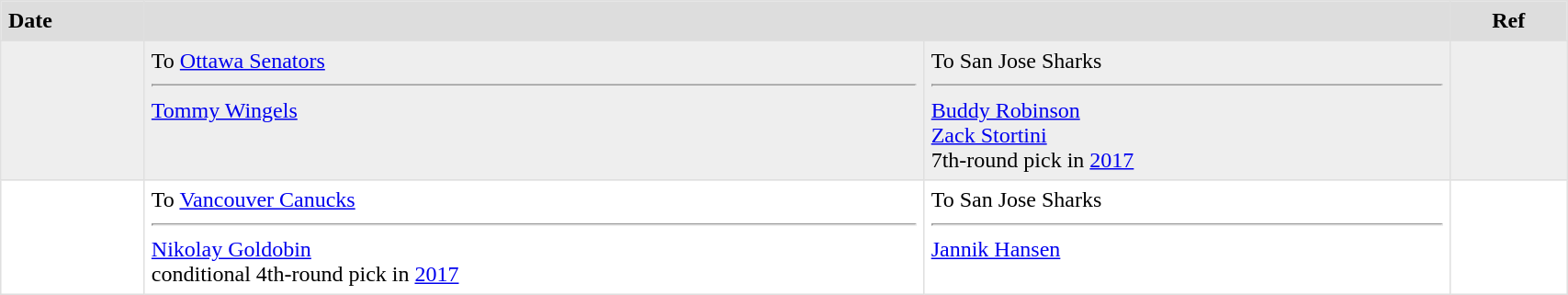<table border=1 style="border-collapse:collapse" bordercolor="#DFDFDF"  cellpadding="5" width=90%>
<tr bgcolor="#dddddd">
<td><strong>Date</strong></td>
<th colspan="2"></th>
<th>Ref</th>
</tr>
<tr bgcolor="#eeeeee">
<td></td>
<td valign="top">To <a href='#'>Ottawa Senators</a> <hr><a href='#'>Tommy Wingels</a></td>
<td valign="top">To San Jose Sharks <hr><a href='#'>Buddy Robinson</a><br><a href='#'>Zack Stortini</a><br>7th-round pick in <a href='#'>2017</a></td>
<td></td>
</tr>
<tr>
<td></td>
<td valign="top">To <a href='#'>Vancouver Canucks</a> <hr><a href='#'>Nikolay Goldobin</a><br>conditional 4th-round pick in <a href='#'>2017</a></td>
<td valign="top">To San Jose Sharks <hr><a href='#'>Jannik Hansen</a></td>
<td></td>
</tr>
</table>
